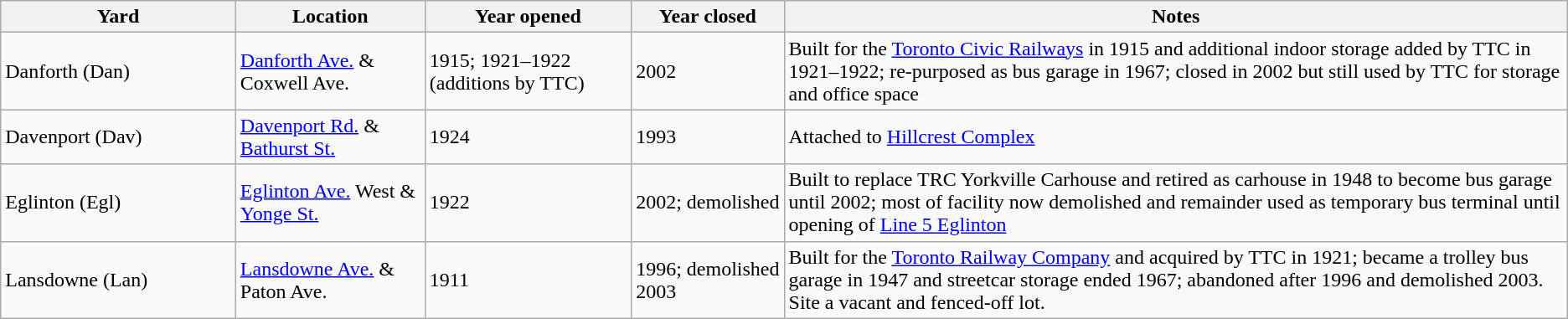<table class="wikitable">
<tr>
<th width="15%">Yard</th>
<th>Location</th>
<th>Year opened</th>
<th>Year closed</th>
<th width="50%">Notes</th>
</tr>
<tr>
<td>Danforth (Dan)</td>
<td><a href='#'>Danforth Ave.</a> & Coxwell Ave.</td>
<td>1915; 1921–1922 (additions by TTC)</td>
<td>2002</td>
<td>Built for the <a href='#'>Toronto Civic Railways</a> in 1915 and additional indoor storage added by TTC in 1921–1922; re-purposed as bus garage in 1967; closed in 2002 but still used by TTC for storage and office space</td>
</tr>
<tr>
<td>Davenport (Dav)</td>
<td><a href='#'>Davenport Rd.</a> & <a href='#'>Bathurst St.</a></td>
<td>1924</td>
<td>1993</td>
<td>Attached to <a href='#'>Hillcrest Complex</a></td>
</tr>
<tr>
<td>Eglinton (Egl)</td>
<td><a href='#'>Eglinton Ave.</a> West & <a href='#'>Yonge St.</a></td>
<td>1922</td>
<td>2002; demolished</td>
<td>Built to replace TRC Yorkville Carhouse and retired as carhouse in 1948 to become bus garage until 2002; most of facility now demolished and remainder used as temporary bus terminal until opening of <a href='#'>Line 5 Eglinton</a></td>
</tr>
<tr>
<td>Lansdowne (Lan)</td>
<td><a href='#'>Lansdowne Ave.</a> & Paton Ave.<br></td>
<td>1911</td>
<td>1996; demolished 2003</td>
<td>Built for the <a href='#'>Toronto Railway Company</a> and acquired by TTC in 1921; became a trolley bus garage in 1947 and streetcar storage ended 1967; abandoned after 1996 and demolished 2003. Site a vacant and fenced-off lot.</td>
</tr>
</table>
